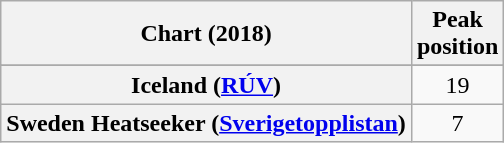<table class="wikitable sortable plainrowheaders" style="text-align:center">
<tr>
<th scope="col">Chart (2018)</th>
<th scope="col">Peak<br>position</th>
</tr>
<tr>
</tr>
<tr>
</tr>
<tr>
<th scope="row">Iceland (<a href='#'>RÚV</a>)</th>
<td>19</td>
</tr>
<tr>
<th scope="row">Sweden Heatseeker (<a href='#'>Sverigetopplistan</a>)</th>
<td>7</td>
</tr>
</table>
